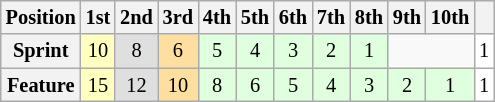<table class="wikitable" style="text-align:center; font-size: 85%">
<tr>
<th align=left>Position</th>
<th>1st</th>
<th>2nd</th>
<th>3rd</th>
<th>4th</th>
<th>5th</th>
<th>6th</th>
<th>7th</th>
<th>8th</th>
<th>9th</th>
<th>10th</th>
<th></th>
</tr>
<tr>
<th align=left>Sprint</th>
<td style="background:#FFFFBF">10</td>
<td style="background:#DFDFDF">8</td>
<td style="background:#FFDF9F">6</td>
<td style="background:#DFFFDF">5</td>
<td style="background:#DFFFDF">4</td>
<td style="background:#DFFFDF">3</td>
<td style="background:#DFFFDF">2</td>
<td style="background:#DFFFDF">1</td>
<td colspan=2></td>
<td style="background:#FFFFFF">1</td>
</tr>
<tr>
<th align=left>Feature</th>
<td style="background:#FFFFBF">15</td>
<td style="background:#DFDFDF">12</td>
<td style="background:#FFDF9F">10</td>
<td style="background:#DFFFDF">8</td>
<td style="background:#DFFFDF">6</td>
<td style="background:#DFFFDF">5</td>
<td style="background:#DFFFDF">4</td>
<td style="background:#DFFFDF">3</td>
<td style="background:#DFFFDF">2</td>
<td style="background:#DFFFDF">1</td>
<td style="background:#FFFFFF">1</td>
</tr>
</table>
